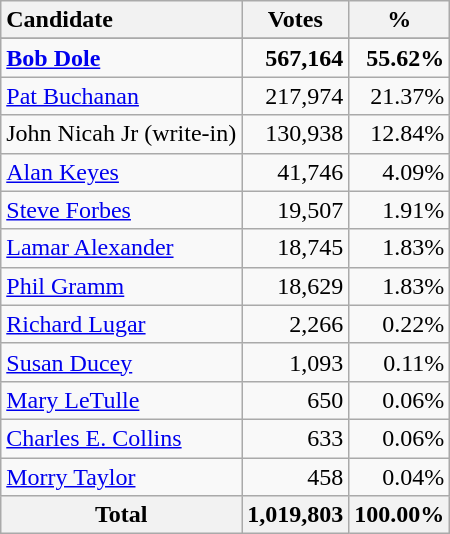<table class="wikitable sortable plainrowheaders" style="text-align:right;">
<tr>
<th style="text-align:left;">Candidate</th>
<th>Votes</th>
<th>%</th>
</tr>
<tr>
</tr>
<tr>
<td style="text-align:left;"><strong><a href='#'>Bob Dole</a></strong></td>
<td><strong>567,164</strong></td>
<td><strong>55.62%</strong></td>
</tr>
<tr>
<td style="text-align:left;"><a href='#'>Pat Buchanan</a></td>
<td>217,974</td>
<td>21.37%</td>
</tr>
<tr>
<td style="text-align:left;">John Nicah Jr (write-in)</td>
<td>130,938</td>
<td>12.84%</td>
</tr>
<tr>
<td style="text-align:left;"><a href='#'>Alan Keyes</a></td>
<td>41,746</td>
<td>4.09%</td>
</tr>
<tr>
<td style="text-align:left;"><a href='#'>Steve Forbes</a></td>
<td>19,507</td>
<td>1.91%</td>
</tr>
<tr>
<td style="text-align:left;"><a href='#'>Lamar Alexander</a></td>
<td>18,745</td>
<td>1.83%</td>
</tr>
<tr>
<td style="text-align:left;"><a href='#'>Phil Gramm</a></td>
<td>18,629</td>
<td>1.83%</td>
</tr>
<tr>
<td style="text-align:left;"><a href='#'>Richard Lugar</a></td>
<td>2,266</td>
<td>0.22%</td>
</tr>
<tr>
<td style="text-align:left;"><a href='#'>Susan Ducey</a></td>
<td>1,093</td>
<td>0.11%</td>
</tr>
<tr>
<td style="text-align:left;"><a href='#'>Mary LeTulle</a></td>
<td>650</td>
<td>0.06%</td>
</tr>
<tr>
<td style="text-align:left;"><a href='#'>Charles E. Collins</a></td>
<td>633</td>
<td>0.06%</td>
</tr>
<tr>
<td style="text-align:left;"><a href='#'>Morry Taylor</a></td>
<td>458</td>
<td>0.04%</td>
</tr>
<tr class="sortbottom">
<th>Total</th>
<th>1,019,803</th>
<th>100.00%</th>
</tr>
</table>
